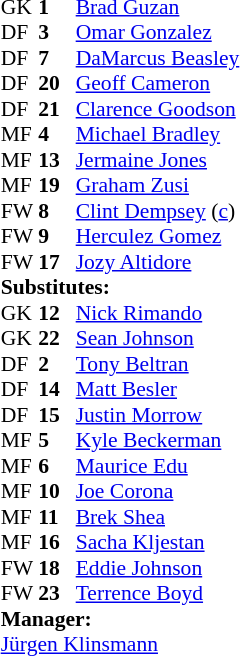<table style="font-size:90%; margin:0.2em auto;" cellspacing="0" cellpadding="0">
<tr>
<th width="25"></th>
<th width="25"></th>
</tr>
<tr>
<td>GK</td>
<td><strong>1</strong></td>
<td><a href='#'>Brad Guzan</a></td>
</tr>
<tr>
<td>DF</td>
<td><strong>3</strong></td>
<td><a href='#'>Omar Gonzalez</a></td>
</tr>
<tr>
<td>DF</td>
<td><strong>7</strong></td>
<td><a href='#'>DaMarcus Beasley</a></td>
</tr>
<tr>
<td>DF</td>
<td><strong>20</strong></td>
<td><a href='#'>Geoff Cameron</a></td>
</tr>
<tr>
<td>DF</td>
<td><strong>21</strong></td>
<td><a href='#'>Clarence Goodson</a></td>
</tr>
<tr>
<td>MF</td>
<td><strong>4</strong></td>
<td><a href='#'>Michael Bradley</a></td>
</tr>
<tr>
<td>MF</td>
<td><strong>13</strong></td>
<td><a href='#'>Jermaine Jones</a></td>
<td></td>
<td></td>
</tr>
<tr>
<td>MF</td>
<td><strong>19</strong></td>
<td><a href='#'>Graham Zusi</a></td>
<td></td>
<td></td>
</tr>
<tr>
<td>FW</td>
<td><strong>8</strong></td>
<td><a href='#'>Clint Dempsey</a> (<a href='#'>c</a>)</td>
</tr>
<tr>
<td>FW</td>
<td><strong>9</strong></td>
<td><a href='#'>Herculez Gomez</a></td>
<td></td>
<td></td>
</tr>
<tr>
<td>FW</td>
<td><strong>17</strong></td>
<td><a href='#'>Jozy Altidore</a></td>
</tr>
<tr>
<td colspan=3><strong>Substitutes:</strong></td>
</tr>
<tr>
<td>GK</td>
<td><strong>12</strong></td>
<td><a href='#'>Nick Rimando</a></td>
</tr>
<tr>
<td>GK</td>
<td><strong>22</strong></td>
<td><a href='#'>Sean Johnson</a></td>
</tr>
<tr>
<td>DF</td>
<td><strong>2</strong></td>
<td><a href='#'>Tony Beltran</a></td>
</tr>
<tr>
<td>DF</td>
<td><strong>14</strong></td>
<td><a href='#'>Matt Besler</a></td>
</tr>
<tr>
<td>DF</td>
<td><strong>15</strong></td>
<td><a href='#'>Justin Morrow</a></td>
</tr>
<tr>
<td>MF</td>
<td><strong>5</strong></td>
<td><a href='#'>Kyle Beckerman</a></td>
<td></td>
<td></td>
</tr>
<tr>
<td>MF</td>
<td><strong>6</strong></td>
<td><a href='#'>Maurice Edu</a></td>
<td></td>
<td></td>
</tr>
<tr>
<td>MF</td>
<td><strong>10</strong></td>
<td><a href='#'>Joe Corona</a></td>
</tr>
<tr>
<td>MF</td>
<td><strong>11</strong></td>
<td><a href='#'>Brek Shea</a></td>
</tr>
<tr>
<td>MF</td>
<td><strong>16</strong></td>
<td><a href='#'>Sacha Kljestan</a></td>
</tr>
<tr>
<td>FW</td>
<td><strong>18</strong></td>
<td><a href='#'>Eddie Johnson</a></td>
<td></td>
<td></td>
</tr>
<tr>
<td>FW</td>
<td><strong>23</strong></td>
<td><a href='#'>Terrence Boyd</a></td>
</tr>
<tr>
<td colspan=3><strong>Manager:</strong></td>
</tr>
<tr>
<td colspan=3> <a href='#'>Jürgen Klinsmann</a></td>
</tr>
</table>
